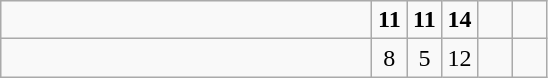<table class="wikitable">
<tr>
<td style="width:15em"></td>
<td align=center style="width:1em"><strong>11</strong></td>
<td align=center style="width:1em"><strong>11</strong></td>
<td align=center style="width:1em"><strong>14</strong></td>
<td align=center style="width:1em"></td>
<td align=center style="width:1em"></td>
</tr>
<tr>
<td style="width:15em"></td>
<td align=center style="width:1em">8</td>
<td align=center style="width:1em">5</td>
<td align=center style="width:1em">12</td>
<td align=center style="width:1em"></td>
<td align=center style="width:1em"></td>
</tr>
</table>
